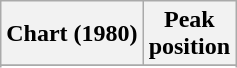<table class="wikitable sortable plainrowheaders">
<tr>
<th>Chart (1980)</th>
<th>Peak<br>position</th>
</tr>
<tr>
</tr>
<tr>
</tr>
</table>
